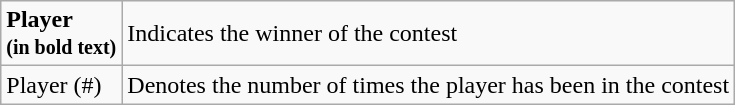<table class="wikitable">
<tr>
<td><strong>Player<br><small>(in bold text)</small></strong></td>
<td>Indicates the winner of the contest</td>
</tr>
<tr>
<td>Player (#)</td>
<td>Denotes the number of times the player has been in the contest</td>
</tr>
</table>
